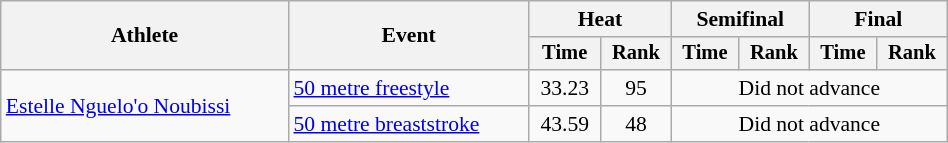<table class="wikitable" style="text-align:center; font-size:90%; width:50%;">
<tr>
<th rowspan="2">Athlete</th>
<th rowspan="2">Event</th>
<th colspan="2">Heat</th>
<th colspan="2">Semifinal</th>
<th colspan="2">Final</th>
</tr>
<tr style="font-size:95%">
<th>Time</th>
<th>Rank</th>
<th>Time</th>
<th>Rank</th>
<th>Time</th>
<th>Rank</th>
</tr>
<tr>
<td align=left rowspan=2><a href='#'>Estelle Nguelo'o Noubissi</a></td>
<td align=left><a href='#'>50 metre freestyle</a></td>
<td>33.23</td>
<td>95</td>
<td colspan=4>Did not advance</td>
</tr>
<tr>
<td align=left><a href='#'>50 metre breaststroke</a></td>
<td>43.59</td>
<td>48</td>
<td colspan=4>Did not advance</td>
</tr>
</table>
